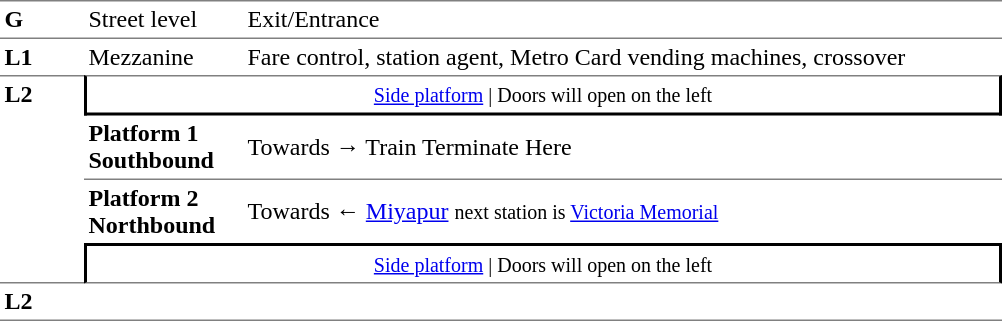<table table border=0 cellspacing=0 cellpadding=3>
<tr>
<td style="border-bottom:solid 1px gray;border-top:solid 1px gray;" width=50 valign=top><strong>G</strong></td>
<td style="border-top:solid 1px gray;border-bottom:solid 1px gray;" width=100 valign=top>Street level</td>
<td style="border-top:solid 1px gray;border-bottom:solid 1px gray;" width=500 valign=top>Exit/Entrance</td>
</tr>
<tr>
<td valign=top><strong>L1</strong></td>
<td valign=top>Mezzanine</td>
<td valign=top>Fare control, station agent, Metro Card vending machines, crossover<br></td>
</tr>
<tr>
<td style="border-top:solid 1px gray;border-bottom:solid 1px gray;" width=50 rowspan=4 valign=top><strong>L2</strong></td>
<td style="border-top:solid 1px gray;border-right:solid 2px black;border-left:solid 2px black;border-bottom:solid 2px black;text-align:center;" colspan=2><small><a href='#'>Side platform</a> | Doors will open on the left </small></td>
</tr>
<tr>
<td style="border-bottom:solid 1px gray;" width=100><span><strong>Platform 1</strong><br><strong>Southbound</strong></span></td>
<td style="border-bottom:solid 1px gray;" width=500>Towards → Train Terminate Here</td>
</tr>
<tr>
<td><span><strong>Platform 2</strong><br><strong>Northbound</strong></span></td>
<td>Towards ← <a href='#'>Miyapur</a> <small>next station is <a href='#'>Victoria Memorial</a></small></td>
</tr>
<tr>
<td style="border-top:solid 2px black;border-right:solid 2px black;border-left:solid 2px black;border-bottom:solid 1px gray;" colspan=2  align=center><small><a href='#'>Side platform</a> | Doors will open on the left </small></td>
</tr>
<tr>
<td style="border-bottom:solid 1px gray;" width=50 rowspan=2 valign=top><strong>L2</strong></td>
<td style="border-bottom:solid 1px gray;" width=100></td>
<td style="border-bottom:solid 1px gray;" width=500></td>
</tr>
<tr>
</tr>
</table>
